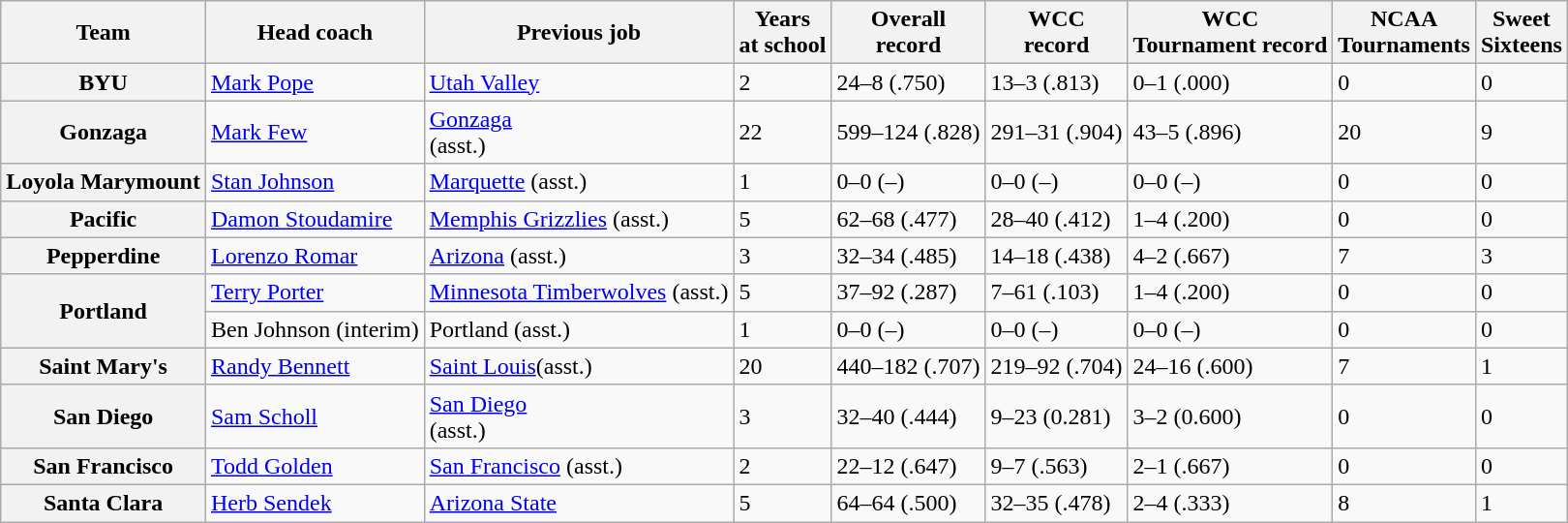<table class="wikitable sortable">
<tr>
<th>Team</th>
<th>Head coach</th>
<th>Previous job</th>
<th>Years<br>at school</th>
<th>Overall<br>record</th>
<th>WCC<br>record</th>
<th>WCC<br>Tournament record</th>
<th>NCAA<br>Tournaments</th>
<th>Sweet<br>Sixteens</th>
</tr>
<tr>
<th>BYU</th>
<td><a href='#'>Mark Pope</a></td>
<td><a href='#'>Utah Valley</a></td>
<td>2</td>
<td>24–8 (.750)</td>
<td>13–3 (.813)</td>
<td>0–1 (.000)</td>
<td>0</td>
<td>0</td>
</tr>
<tr>
<th>Gonzaga</th>
<td><a href='#'>Mark Few</a></td>
<td><a href='#'>Gonzaga</a><br>(asst.)</td>
<td>22</td>
<td>599–124 (.828)</td>
<td>291–31 (.904)</td>
<td>43–5 (.896)</td>
<td>20</td>
<td>9</td>
</tr>
<tr>
<th>Loyola Marymount</th>
<td><a href='#'>Stan Johnson</a></td>
<td><a href='#'>Marquette</a> (asst.)</td>
<td>1</td>
<td>0–0 (–)</td>
<td>0–0 (–)</td>
<td>0–0 (–)</td>
<td>0</td>
<td>0</td>
</tr>
<tr>
<th>Pacific</th>
<td><a href='#'>Damon Stoudamire</a></td>
<td><a href='#'>Memphis Grizzlies</a> (asst.)</td>
<td>5</td>
<td>62–68 (.477)</td>
<td>28–40 (.412)</td>
<td>1–4 (.200)</td>
<td>0</td>
<td>0</td>
</tr>
<tr>
<th>Pepperdine</th>
<td><a href='#'>Lorenzo Romar</a></td>
<td><a href='#'>Arizona</a> (asst.)</td>
<td>3</td>
<td>32–34 (.485)</td>
<td>14–18 (.438)</td>
<td>4–2 (.667)</td>
<td>7</td>
<td>3</td>
</tr>
<tr>
<th rowspan="2">Portland</th>
<td><a href='#'>Terry Porter</a></td>
<td><a href='#'>Minnesota Timberwolves</a> (asst.)</td>
<td>5</td>
<td>37–92 (.287)</td>
<td>7–61 (.103)</td>
<td>1–4 (.200)</td>
<td>0</td>
<td>0</td>
</tr>
<tr>
<td>Ben Johnson (interim)</td>
<td>Portland (asst.)</td>
<td>1</td>
<td>0–0 (–)</td>
<td>0–0 (–)</td>
<td>0–0 (–)</td>
<td>0</td>
<td>0</td>
</tr>
<tr>
<th>Saint Mary's</th>
<td><a href='#'>Randy Bennett</a></td>
<td><a href='#'>Saint Louis</a>(asst.)</td>
<td>20</td>
<td>440–182 (.707)</td>
<td>219–92 (.704)</td>
<td>24–16 (.600)</td>
<td>7</td>
<td>1</td>
</tr>
<tr>
<th>San Diego</th>
<td><a href='#'>Sam Scholl</a></td>
<td><a href='#'>San Diego</a><br>(asst.)</td>
<td>3</td>
<td>32–40 (.444)</td>
<td>9–23 (0.281)</td>
<td>3–2 (0.600)</td>
<td>0</td>
<td>0</td>
</tr>
<tr>
<th>San Francisco</th>
<td><a href='#'>Todd Golden</a></td>
<td><a href='#'>San Francisco</a> (asst.)</td>
<td>2</td>
<td>22–12 (.647)</td>
<td>9–7 (.563)</td>
<td>2–1 (.667)</td>
<td>0</td>
<td>0</td>
</tr>
<tr>
<th>Santa Clara</th>
<td><a href='#'>Herb Sendek</a></td>
<td><a href='#'>Arizona State</a></td>
<td>5</td>
<td>64–64 (.500)</td>
<td>32–35 (.478)</td>
<td>2–4 (.333)</td>
<td>8</td>
<td>1</td>
</tr>
</table>
